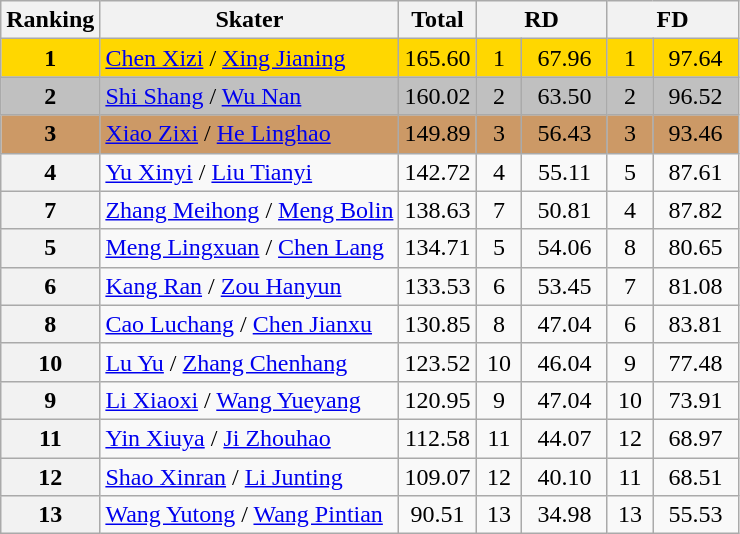<table class="wikitable sortable">
<tr>
<th>Ranking</th>
<th>Skater</th>
<th>Total</th>
<th colspan="2" width="80px">RD </th>
<th colspan="2" width="80px">FD </th>
</tr>
<tr bgcolor="gold">
<td align="center"><strong>1</strong></td>
<td><a href='#'>Chen Xizi</a> / <a href='#'>Xing Jianing</a></td>
<td align="center">165.60</td>
<td align="center">1</td>
<td align="center">67.96</td>
<td align="center">1</td>
<td align="center">97.64</td>
</tr>
<tr bgcolor="silver">
<td align="center"><strong>2</strong></td>
<td><a href='#'>Shi Shang</a> / <a href='#'>Wu Nan</a></td>
<td align="center">160.02</td>
<td align="center">2</td>
<td align="center">63.50</td>
<td align="center">2</td>
<td align="center">96.52</td>
</tr>
<tr bgcolor="cc9966">
<td align="center"><strong>3</strong></td>
<td><a href='#'>Xiao Zixi</a> / <a href='#'>He Linghao</a></td>
<td align="center">149.89</td>
<td align="center">3</td>
<td align="center">56.43</td>
<td align="center">3</td>
<td align="center">93.46</td>
</tr>
<tr>
<th>4</th>
<td><a href='#'>Yu Xinyi</a> / <a href='#'>Liu Tianyi</a></td>
<td align="center">142.72</td>
<td align="center">4</td>
<td align="center">55.11</td>
<td align="center">5</td>
<td align="center">87.61</td>
</tr>
<tr>
<th>7</th>
<td><a href='#'>Zhang Meihong</a> / <a href='#'>Meng Bolin</a></td>
<td align="center">138.63</td>
<td align="center">7</td>
<td align="center">50.81</td>
<td align="center">4</td>
<td align="center">87.82</td>
</tr>
<tr>
<th>5</th>
<td><a href='#'>Meng Lingxuan</a> / <a href='#'>Chen Lang</a></td>
<td align="center">134.71</td>
<td align="center">5</td>
<td align="center">54.06</td>
<td align="center">8</td>
<td align="center">80.65</td>
</tr>
<tr>
<th>6</th>
<td><a href='#'>Kang Ran</a> / <a href='#'>Zou Hanyun</a></td>
<td align="center">133.53</td>
<td align="center">6</td>
<td align="center">53.45</td>
<td align="center">7</td>
<td align="center">81.08</td>
</tr>
<tr>
<th>8</th>
<td><a href='#'>Cao Luchang</a> / <a href='#'>Chen Jianxu</a></td>
<td align="center">130.85</td>
<td align="center">8</td>
<td align="center">47.04</td>
<td align="center">6</td>
<td align="center">83.81</td>
</tr>
<tr>
<th>10</th>
<td><a href='#'>Lu Yu</a> / <a href='#'>Zhang Chenhang</a></td>
<td align="center">123.52</td>
<td align="center">10</td>
<td align="center">46.04</td>
<td align="center">9</td>
<td align="center">77.48</td>
</tr>
<tr>
<th>9</th>
<td><a href='#'>Li Xiaoxi</a> / <a href='#'>Wang Yueyang</a></td>
<td align="center">120.95</td>
<td align="center">9</td>
<td align="center">47.04</td>
<td align="center">10</td>
<td align="center">73.91</td>
</tr>
<tr>
<th>11</th>
<td><a href='#'>Yin Xiuya</a> / <a href='#'>Ji Zhouhao</a></td>
<td align="center">112.58</td>
<td align="center">11</td>
<td align="center">44.07</td>
<td align="center">12</td>
<td align="center">68.97</td>
</tr>
<tr>
<th>12</th>
<td><a href='#'>Shao Xinran</a> / <a href='#'>Li Junting</a></td>
<td align="center">109.07</td>
<td align="center">12</td>
<td align="center">40.10</td>
<td align="center">11</td>
<td align="center">68.51</td>
</tr>
<tr>
<th>13</th>
<td><a href='#'>Wang Yutong</a> / <a href='#'>Wang Pintian</a></td>
<td align="center">90.51</td>
<td align="center">13</td>
<td align="center">34.98</td>
<td align="center">13</td>
<td align="center">55.53</td>
</tr>
</table>
